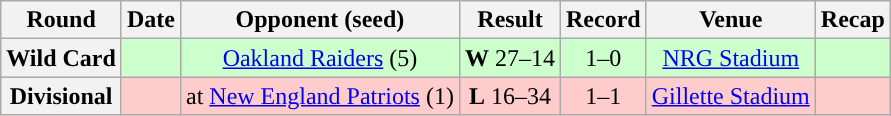<table class="wikitable" style="text-align:center">
<tr>
<th>Round</th>
<th>Date</th>
<th>Opponent (seed)</th>
<th>Result</th>
<th>Record</th>
<th>Venue</th>
<th>Recap</th>
</tr>
<tr style="background:#cfc">
<th>Wild Card</th>
<td></td>
<td><a href='#'>Oakland Raiders</a> (5)</td>
<td><strong>W</strong> 27–14</td>
<td>1–0</td>
<td><a href='#'>NRG Stadium</a></td>
<td></td>
</tr>
<tr style="background:#fcc">
<th>Divisional</th>
<td></td>
<td>at <a href='#'>New England Patriots</a> (1)</td>
<td><strong>L</strong> 16–34</td>
<td>1–1</td>
<td><a href='#'>Gillette Stadium</a></td>
<td></td>
</tr>
</table>
